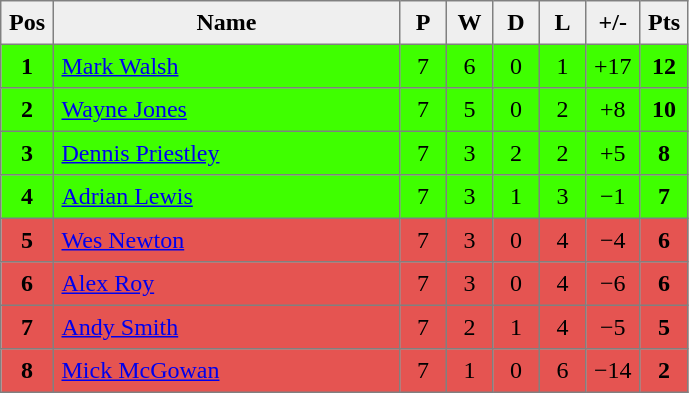<table style=border-collapse:collapse border=1 cellspacing=0 cellpadding=5>
<tr align=center bgcolor=#efefef>
<th width=20>Pos</th>
<th width=220>Name</th>
<th width=20>P</th>
<th width=20>W</th>
<th width=20>D</th>
<th width=20>L</th>
<th width=20>+/-</th>
<th width=20>Pts</th>
</tr>
<tr align=center bgcolor="#3FFF00">
<td><strong>1</strong></td>
<td align="left"> <a href='#'>Mark Walsh</a></td>
<td>7</td>
<td>6</td>
<td>0</td>
<td>1</td>
<td>+17</td>
<td><strong>12</strong></td>
</tr>
<tr align=center bgcolor="#3FFF00">
<td><strong>2</strong></td>
<td align="left"> <a href='#'>Wayne Jones</a></td>
<td>7</td>
<td>5</td>
<td>0</td>
<td>2</td>
<td>+8</td>
<td><strong>10</strong></td>
</tr>
<tr align=center bgcolor="#3FFF00">
<td><strong>3</strong></td>
<td align="left"> <a href='#'>Dennis Priestley</a></td>
<td>7</td>
<td>3</td>
<td>2</td>
<td>2</td>
<td>+5</td>
<td><strong>8</strong></td>
</tr>
<tr align=center bgcolor="#3FFF00">
<td><strong>4</strong></td>
<td align="left"> <a href='#'>Adrian Lewis</a></td>
<td>7</td>
<td>3</td>
<td>1</td>
<td>3</td>
<td>−1</td>
<td><strong>7</strong></td>
</tr>
<tr align=center bgcolor="#E55451">
<td><strong>5</strong></td>
<td align="left"> <a href='#'>Wes Newton</a></td>
<td>7</td>
<td>3</td>
<td>0</td>
<td>4</td>
<td>−4</td>
<td><strong>6</strong></td>
</tr>
<tr align=center bgcolor="#E55451">
<td><strong>6</strong></td>
<td align="left"> <a href='#'>Alex Roy</a></td>
<td>7</td>
<td>3</td>
<td>0</td>
<td>4</td>
<td>−6</td>
<td><strong>6</strong></td>
</tr>
<tr align=center bgcolor="#E55451">
<td><strong>7</strong></td>
<td align="left"> <a href='#'>Andy Smith</a></td>
<td>7</td>
<td>2</td>
<td>1</td>
<td>4</td>
<td>−5</td>
<td><strong>5</strong></td>
</tr>
<tr align=center bgcolor="#E55451">
<td><strong>8</strong></td>
<td align="left"> <a href='#'>Mick McGowan</a></td>
<td>7</td>
<td>1</td>
<td>0</td>
<td>6</td>
<td>−14</td>
<td><strong>2</strong></td>
</tr>
</table>
